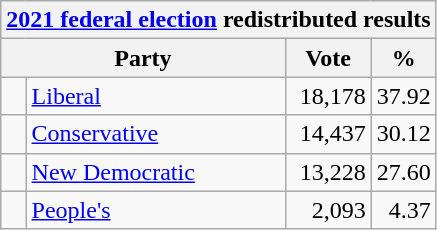<table class="wikitable">
<tr>
<th colspan="4"><a href='#'>2021 federal election</a> redistributed results</th>
</tr>
<tr>
<th bgcolor="#DDDDFF" width="130px" colspan="2">Party</th>
<th bgcolor="#DDDDFF" width="50px">Vote</th>
<th bgcolor="#DDDDFF" width="30px">%</th>
</tr>
<tr>
<td> </td>
<td><a href='#'>Liberal</a></td>
<td align=right>18,178</td>
<td align=right>37.92</td>
</tr>
<tr>
<td> </td>
<td><a href='#'>Conservative</a></td>
<td align=right>14,437</td>
<td align=right>30.12</td>
</tr>
<tr>
<td> </td>
<td><a href='#'>New Democratic</a></td>
<td align=right>13,228</td>
<td align=right>27.60</td>
</tr>
<tr>
<td> </td>
<td><a href='#'>People's</a></td>
<td align=right>2,093</td>
<td align=right>4.37</td>
</tr>
</table>
